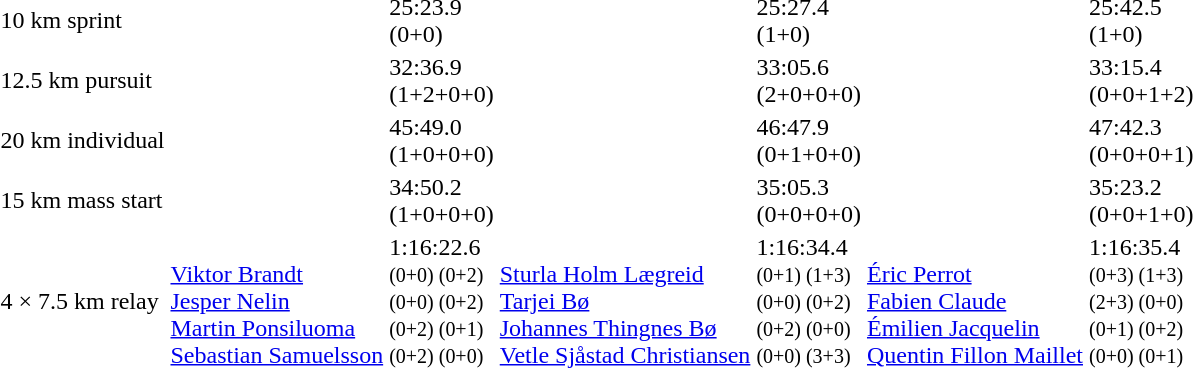<table>
<tr>
<td>10 km sprint<br></td>
<td></td>
<td>25:23.9<br>(0+0)</td>
<td></td>
<td>25:27.4<br>(1+0)</td>
<td></td>
<td>25:42.5<br>(1+0)</td>
</tr>
<tr>
<td>12.5 km pursuit<br></td>
<td></td>
<td>32:36.9<br>(1+2+0+0)</td>
<td></td>
<td>33:05.6<br>(2+0+0+0)</td>
<td></td>
<td>33:15.4<br>(0+0+1+2)</td>
</tr>
<tr>
<td>20 km individual<br></td>
<td></td>
<td>45:49.0<br>(1+0+0+0)</td>
<td></td>
<td>46:47.9<br>(0+1+0+0)</td>
<td></td>
<td>47:42.3<br>(0+0+0+1)</td>
</tr>
<tr>
<td>15 km mass start<br></td>
<td></td>
<td>34:50.2<br>(1+0+0+0)</td>
<td></td>
<td>35:05.3<br>(0+0+0+0)</td>
<td></td>
<td>35:23.2<br>(0+0+1+0)</td>
</tr>
<tr>
<td>4 × 7.5 km relay<br></td>
<td><br><a href='#'>Viktor Brandt</a><br><a href='#'>Jesper Nelin</a><br><a href='#'>Martin Ponsiluoma</a><br><a href='#'>Sebastian Samuelsson</a></td>
<td>1:16:22.6<br><small>(0+0) (0+2)<br>(0+0) (0+2)<br>(0+2) (0+1)<br>(0+2) (0+0)</small></td>
<td><br><a href='#'>Sturla Holm Lægreid</a><br><a href='#'>Tarjei Bø</a><br><a href='#'>Johannes Thingnes Bø</a><br><a href='#'>Vetle Sjåstad Christiansen</a></td>
<td>1:16:34.4<br><small>(0+1) (1+3)<br>(0+0) (0+2)<br>(0+2) (0+0)<br>(0+0) (3+3)</small></td>
<td><br><a href='#'>Éric Perrot</a><br><a href='#'>Fabien Claude</a><br><a href='#'>Émilien Jacquelin</a><br><a href='#'>Quentin Fillon Maillet</a></td>
<td>1:16:35.4<br><small>(0+3) (1+3)<br>(2+3) (0+0)<br>(0+1) (0+2)<br>(0+0) (0+1)</small></td>
</tr>
</table>
